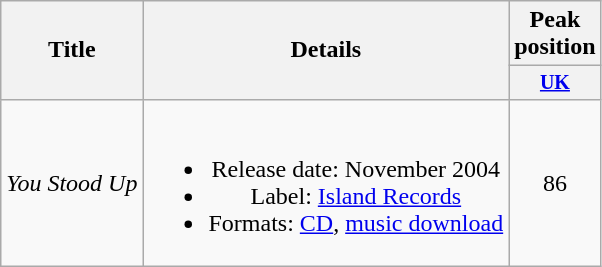<table class="wikitable plainrowheaders" style="text-align:center;">
<tr>
<th rowspan="2">Title</th>
<th rowspan="2">Details</th>
<th colspan="2">Peak<br>position</th>
</tr>
<tr style="font-size:smaller;">
<th><a href='#'>UK</a><br></th>
</tr>
<tr>
<td><em>You Stood Up</em></td>
<td><br><ul><li>Release date: November 2004</li><li>Label: <a href='#'>Island Records</a></li><li>Formats: <a href='#'>CD</a>, <a href='#'>music download</a></li></ul></td>
<td>86</td>
</tr>
</table>
